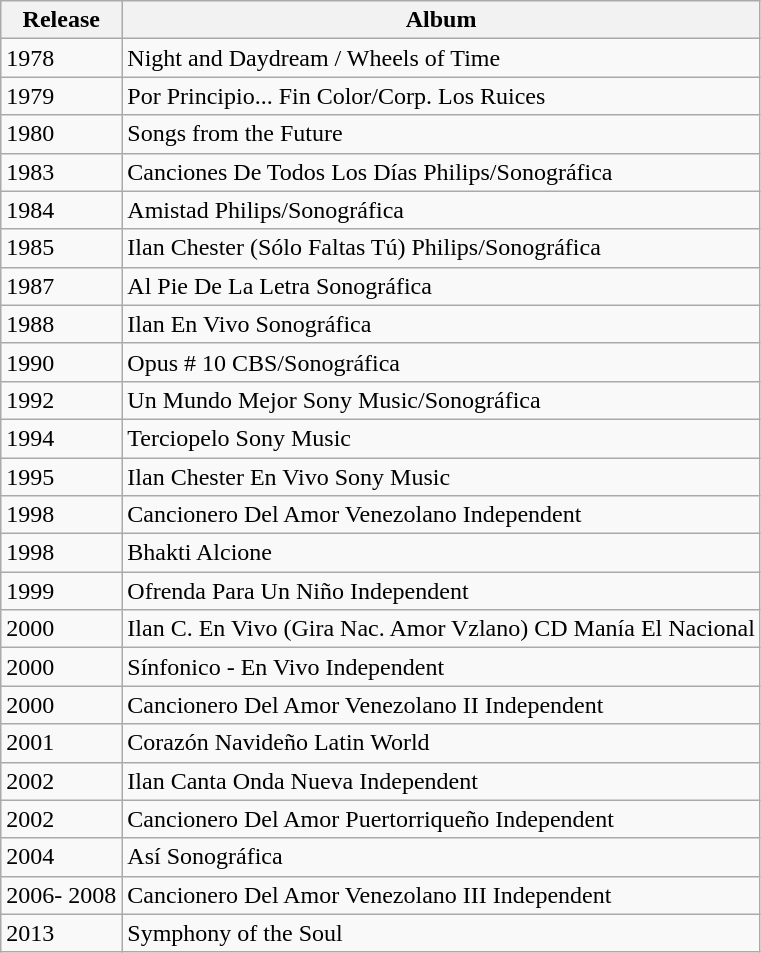<table class="wikitable sortable">
<tr>
<th>Release</th>
<th>Album</th>
</tr>
<tr>
<td>1978</td>
<td>Night and Daydream / Wheels of Time</td>
</tr>
<tr>
<td>1979</td>
<td>Por Principio... Fin Color/Corp. Los Ruices</td>
</tr>
<tr>
<td>1980</td>
<td>Songs from the Future</td>
</tr>
<tr>
<td>1983</td>
<td>Canciones De Todos Los Días Philips/Sonográfica</td>
</tr>
<tr>
<td>1984</td>
<td>Amistad Philips/Sonográfica</td>
</tr>
<tr>
<td>1985</td>
<td>Ilan Chester (Sólo Faltas Tú) Philips/Sonográfica</td>
</tr>
<tr>
<td>1987</td>
<td>Al Pie De La Letra Sonográfica</td>
</tr>
<tr>
<td>1988</td>
<td>Ilan En Vivo Sonográfica</td>
</tr>
<tr>
<td>1990</td>
<td>Opus # 10 CBS/Sonográfica</td>
</tr>
<tr>
<td>1992</td>
<td>Un Mundo Mejor Sony Music/Sonográfica</td>
</tr>
<tr>
<td>1994</td>
<td>Terciopelo Sony Music</td>
</tr>
<tr>
<td>1995</td>
<td>Ilan Chester En Vivo Sony Music</td>
</tr>
<tr>
<td>1998</td>
<td>Cancionero Del Amor Venezolano Independent</td>
</tr>
<tr>
<td>1998</td>
<td>Bhakti Alcione</td>
</tr>
<tr>
<td>1999</td>
<td>Ofrenda Para Un Niño Independent</td>
</tr>
<tr>
<td>2000</td>
<td>Ilan C. En Vivo (Gira Nac. Amor Vzlano) CD Manía El Nacional</td>
</tr>
<tr>
<td>2000</td>
<td>Sínfonico - En Vivo Independent</td>
</tr>
<tr>
<td>2000</td>
<td>Cancionero Del Amor Venezolano II Independent</td>
</tr>
<tr>
<td>2001</td>
<td>Corazón Navideño Latin World</td>
</tr>
<tr>
<td>2002</td>
<td>Ilan Canta Onda Nueva Independent</td>
</tr>
<tr>
<td>2002</td>
<td>Cancionero Del Amor Puertorriqueño Independent</td>
</tr>
<tr>
<td>2004</td>
<td>Así Sonográfica</td>
</tr>
<tr>
<td>2006- 2008</td>
<td>Cancionero Del Amor Venezolano III Independent</td>
</tr>
<tr>
<td>2013</td>
<td>Symphony of the Soul</td>
</tr>
</table>
